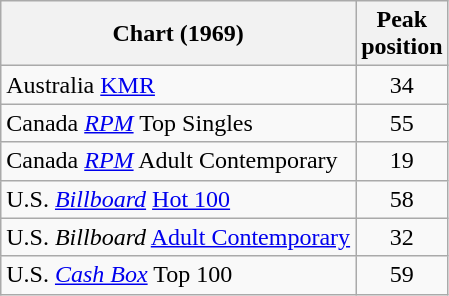<table class="wikitable sortable">
<tr>
<th align="left">Chart (1969)</th>
<th align="left">Peak<br>position</th>
</tr>
<tr>
<td>Australia <a href='#'>KMR</a></td>
<td style="text-align:center;">34</td>
</tr>
<tr>
<td>Canada <a href='#'><em>RPM</em></a> Top Singles</td>
<td style="text-align:center;">55</td>
</tr>
<tr>
<td>Canada <a href='#'><em>RPM</em></a> Adult Contemporary</td>
<td style="text-align:center;">19</td>
</tr>
<tr>
<td>U.S. <em><a href='#'>Billboard</a></em> <a href='#'>Hot 100</a></td>
<td style="text-align:center;">58</td>
</tr>
<tr>
<td>U.S. <em>Billboard</em> <a href='#'>Adult Contemporary</a></td>
<td style="text-align:center;">32</td>
</tr>
<tr>
<td>U.S. <em><a href='#'>Cash Box</a></em> Top 100</td>
<td style="text-align:center;">59</td>
</tr>
</table>
